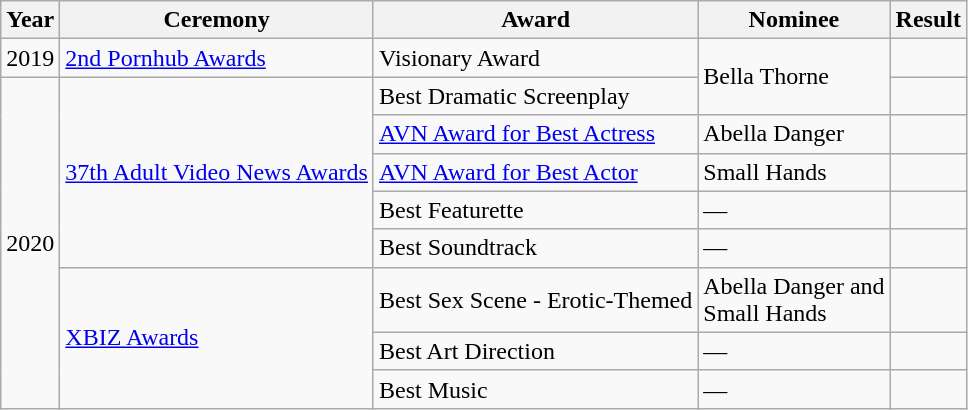<table class="wikitable">
<tr>
<th>Year</th>
<th>Ceremony</th>
<th>Award</th>
<th>Nominee</th>
<th>Result</th>
</tr>
<tr>
<td>2019</td>
<td><a href='#'>2nd Pornhub Awards</a></td>
<td>Visionary Award</td>
<td rowspan="2">Bella Thorne</td>
<td></td>
</tr>
<tr>
<td rowspan="8">2020</td>
<td rowspan="5"><a href='#'>37th Adult Video News Awards</a></td>
<td>Best Dramatic Screenplay</td>
<td></td>
</tr>
<tr>
<td><a href='#'>AVN Award for Best Actress</a></td>
<td>Abella Danger</td>
<td></td>
</tr>
<tr>
<td><a href='#'>AVN Award for Best Actor</a></td>
<td>Small Hands</td>
<td></td>
</tr>
<tr>
<td>Best Featurette</td>
<td>—</td>
<td></td>
</tr>
<tr>
<td>Best Soundtrack</td>
<td>—</td>
<td></td>
</tr>
<tr>
<td rowspan="3"><a href='#'>XBIZ Awards</a></td>
<td>Best Sex Scene - Erotic-Themed</td>
<td>Abella Danger and<br>Small Hands</td>
<td></td>
</tr>
<tr>
<td>Best Art Direction</td>
<td>—</td>
<td></td>
</tr>
<tr>
<td>Best Music</td>
<td>—</td>
<td></td>
</tr>
</table>
